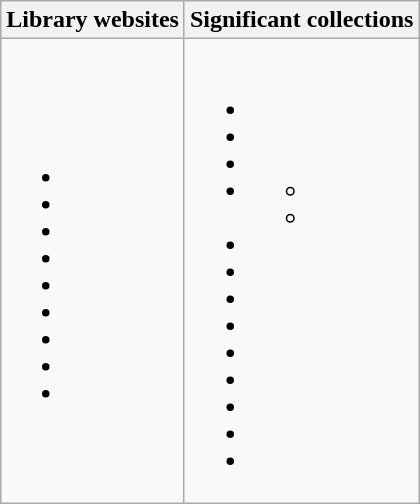<table class="wikitable">
<tr>
<th>Library websites</th>
<th>Significant collections</th>
</tr>
<tr>
<td><br><ul><li></li><li></li><li></li><li></li><li></li><li></li><li></li><li></li><li></li></ul></td>
<td><br><ul><li></li><li></li><li></li><li><ul><li></li><li></li></ul></li><li></li><li></li><li></li><li></li><li></li><li></li><li></li><li></li><li></li></ul></td>
</tr>
</table>
